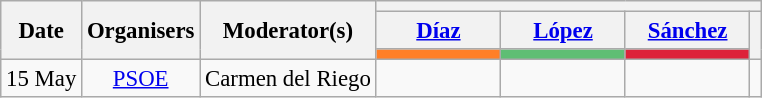<table class="wikitable" style="font-size:95%; text-align:center;">
<tr>
<th rowspan="3">Date</th>
<th rowspan="3">Organisers</th>
<th rowspan="3">Moderator(s)</th>
<th colspan="4">    </th>
</tr>
<tr>
<th scope="col" style="width:5em;"><a href='#'>Díaz</a></th>
<th scope="col" style="width:5em;"><a href='#'>López</a></th>
<th scope="col" style="width:5em;"><a href='#'>Sánchez</a></th>
<th rowspan="2"></th>
</tr>
<tr>
<th style="color:inherit;background:#FF7F27;"></th>
<th style="color:inherit;background:#5FBE74;"></th>
<th style="color:inherit;background:#DD2239;"></th>
</tr>
<tr>
<td style="white-space:nowrap; text-align:left;">15 May</td>
<td style="white-space:nowrap;"><a href='#'>PSOE</a></td>
<td style="white-space:nowrap;">Carmen del Riego</td>
<td></td>
<td></td>
<td></td>
<td><br></td>
</tr>
</table>
